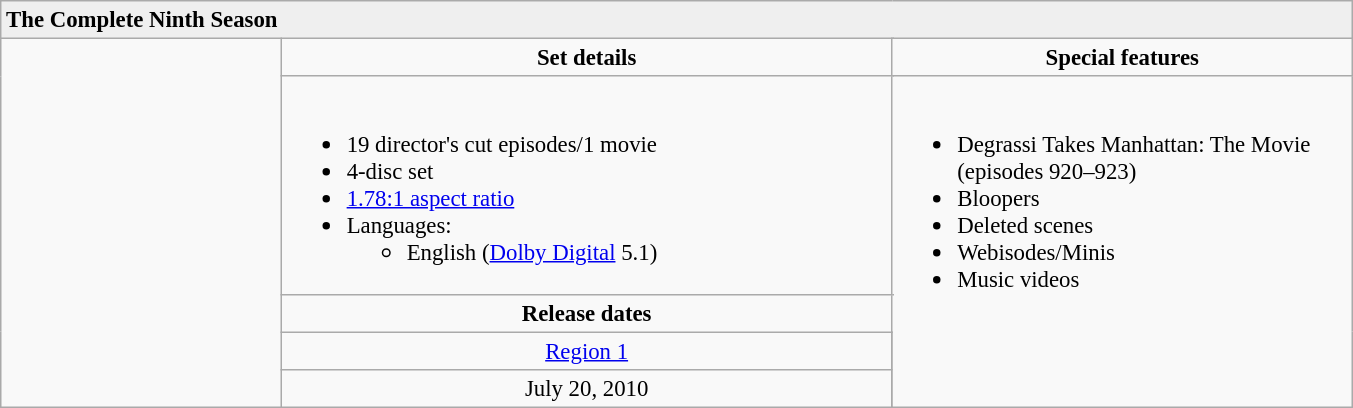<table class="wikitable" style="font-size: 95%;">
<tr style="background:#EFEFEF">
<td colspan="5"><strong>The Complete Ninth Season</strong></td>
</tr>
<tr valign="top">
<td rowspan="5" valign="center" align="center" width="180"></td>
<td align="center" width="400" colspan="3"><strong>Set details</strong></td>
<td width="300" align="center"><strong>Special features</strong></td>
</tr>
<tr valign="top">
<td colspan="3" align="left" width="400"><br><ul><li>19 director's cut episodes/1 movie</li><li>4-disc set</li><li><a href='#'>1.78:1 aspect ratio</a></li><li>Languages:<ul><li>English (<a href='#'>Dolby Digital</a> 5.1)</li></ul></li></ul></td>
<td rowspan="4" align="left" width="300"><br><ul><li>Degrassi Takes Manhattan: The Movie (episodes 920–923)</li><li>Bloopers</li><li>Deleted scenes</li><li>Webisodes/Minis</li><li>Music videos</li></ul></td>
</tr>
<tr>
<td colspan="3" align="center"><strong>Release dates</strong></td>
</tr>
<tr>
<td align="center"> <a href='#'>Region 1</a><br></td>
</tr>
<tr>
<td align="center">July 20, 2010<br></td>
</tr>
</table>
